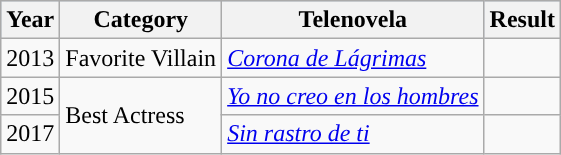<table class="wikitable">
<tr style="background:#b0c4de;">
<th>Year</th>
<th>Category</th>
<th>Telenovela</th>
<th>Result</th>
</tr>
<tr>
<td>2013</td>
<td>Favorite Villain</td>
<td><em><a href='#'>Corona de Lágrimas</a></em></td>
<td></td>
</tr>
<tr>
<td>2015</td>
<td rowspan=2>Best Actress</td>
<td><em><a href='#'>Yo no creo en los hombres</a></em></td>
<td></td>
</tr>
<tr>
<td>2017</td>
<td><em><a href='#'>Sin rastro de ti</a></em></td>
<td></td>
</tr>
</table>
